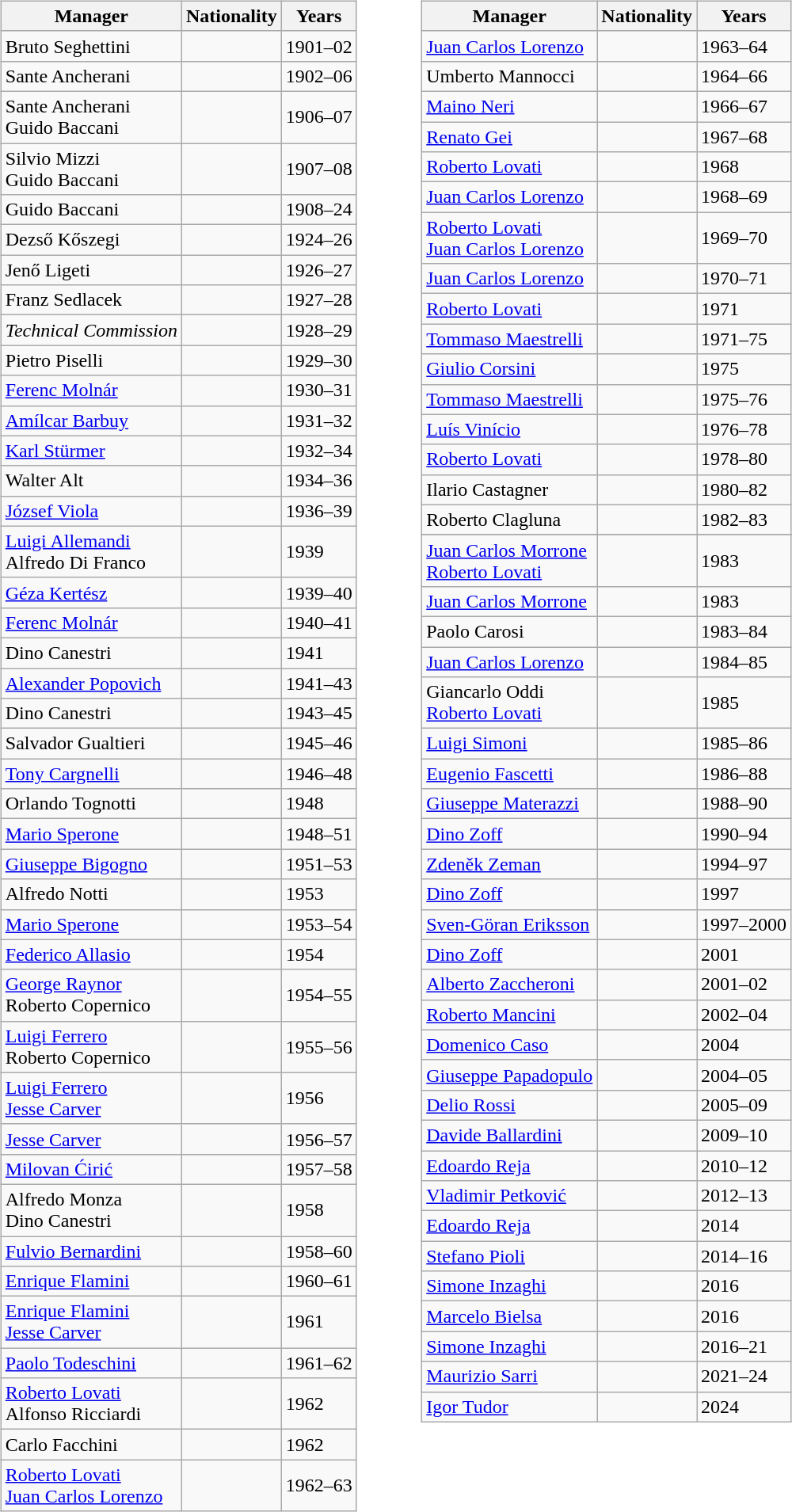<table>
<tr>
<td width="10"> </td>
<td valign="top"><br><table class="wikitable" style="text-align: center">
<tr>
<th>Manager</th>
<th>Nationality</th>
<th>Years</th>
</tr>
<tr>
<td align=left>Bruto Seghettini</td>
<td> </td>
<td align=left>1901–02</td>
</tr>
<tr>
<td align=left>Sante Ancherani</td>
<td></td>
<td align=left>1902–06</td>
</tr>
<tr>
<td align=left>Sante Ancherani<br>Guido Baccani</td>
<td><br></td>
<td align=left>1906–07</td>
</tr>
<tr>
<td align=left>Silvio Mizzi<br>Guido Baccani</td>
<td><br></td>
<td align=left>1907–08</td>
</tr>
<tr>
<td align=left>Guido Baccani</td>
<td></td>
<td align=left>1908–24</td>
</tr>
<tr>
<td align=left>Dezső Kőszegi</td>
<td></td>
<td align=left>1924–26</td>
</tr>
<tr>
<td align=left>Jenő Ligeti</td>
<td></td>
<td align=left>1926–27</td>
</tr>
<tr>
<td align=left>Franz Sedlacek</td>
<td></td>
<td align=left>1927–28</td>
</tr>
<tr>
<td align=left><em>Technical Commission</em></td>
<td></td>
<td align=left>1928–29</td>
</tr>
<tr>
<td align=left>Pietro Piselli</td>
<td></td>
<td align=left>1929–30</td>
</tr>
<tr>
<td align=left><a href='#'>Ferenc Molnár</a></td>
<td></td>
<td align=left>1930–31</td>
</tr>
<tr>
<td align=left><a href='#'>Amílcar Barbuy</a></td>
<td></td>
<td align=left>1931–32</td>
</tr>
<tr>
<td align=left><a href='#'>Karl Stürmer</a></td>
<td></td>
<td align=left>1932–34</td>
</tr>
<tr>
<td align=left>Walter Alt</td>
<td></td>
<td align=left>1934–36</td>
</tr>
<tr>
<td align=left><a href='#'>József Viola</a></td>
<td></td>
<td align=left>1936–39</td>
</tr>
<tr>
<td align=left><a href='#'>Luigi Allemandi</a><br>Alfredo Di Franco</td>
<td><br></td>
<td align=left>1939</td>
</tr>
<tr>
<td align=left><a href='#'>Géza Kertész</a></td>
<td></td>
<td align=left>1939–40</td>
</tr>
<tr>
<td align=left><a href='#'>Ferenc Molnár</a></td>
<td></td>
<td align=left>1940–41</td>
</tr>
<tr>
<td align=left>Dino Canestri</td>
<td></td>
<td align=left>1941</td>
</tr>
<tr>
<td align=left><a href='#'>Alexander Popovich</a></td>
<td></td>
<td align=left>1941–43</td>
</tr>
<tr>
<td align=left>Dino Canestri</td>
<td></td>
<td align=left>1943–45</td>
</tr>
<tr>
<td align=left>Salvador Gualtieri</td>
<td></td>
<td align=left>1945–46</td>
</tr>
<tr>
<td align=left><a href='#'>Tony Cargnelli</a></td>
<td></td>
<td align=left>1946–48</td>
</tr>
<tr>
<td align=left>Orlando Tognotti</td>
<td></td>
<td align=left>1948</td>
</tr>
<tr>
<td align=left><a href='#'>Mario Sperone</a></td>
<td></td>
<td align=left>1948–51</td>
</tr>
<tr>
<td align=left><a href='#'>Giuseppe Bigogno</a></td>
<td></td>
<td align=left>1951–53</td>
</tr>
<tr>
<td align=left>Alfredo Notti</td>
<td></td>
<td align=left>1953</td>
</tr>
<tr>
<td align=left><a href='#'>Mario Sperone</a></td>
<td></td>
<td align=left>1953–54</td>
</tr>
<tr>
<td align=left><a href='#'>Federico Allasio</a></td>
<td></td>
<td align=left>1954</td>
</tr>
<tr>
<td align=left><a href='#'>George Raynor</a><br>Roberto Copernico</td>
<td><br></td>
<td align=left>1954–55</td>
</tr>
<tr>
<td align=left><a href='#'>Luigi Ferrero</a><br>Roberto Copernico</td>
<td></td>
<td align=left>1955–56</td>
</tr>
<tr>
<td align=left><a href='#'>Luigi Ferrero</a><br><a href='#'>Jesse Carver</a></td>
<td><br></td>
<td align=left>1956</td>
</tr>
<tr>
<td align=left><a href='#'>Jesse Carver</a></td>
<td></td>
<td align=left>1956–57</td>
</tr>
<tr>
<td align=left><a href='#'>Milovan Ćirić</a></td>
<td></td>
<td align=left>1957–58</td>
</tr>
<tr>
<td align=left>Alfredo Monza<br>Dino Canestri</td>
<td></td>
<td align=left>1958</td>
</tr>
<tr>
<td align=left><a href='#'>Fulvio Bernardini</a></td>
<td></td>
<td align=left>1958–60</td>
</tr>
<tr>
<td align=left><a href='#'>Enrique Flamini</a></td>
<td> </td>
<td align=left>1960–61</td>
</tr>
<tr>
<td align=left><a href='#'>Enrique Flamini</a><br><a href='#'>Jesse Carver</a></td>
<td> <br></td>
<td align=left>1961</td>
</tr>
<tr>
<td align=left><a href='#'>Paolo Todeschini</a></td>
<td></td>
<td align=left>1961–62</td>
</tr>
<tr>
<td align=left><a href='#'>Roberto Lovati</a><br>Alfonso Ricciardi</td>
<td></td>
<td align=left>1962</td>
</tr>
<tr>
<td align=left>Carlo Facchini</td>
<td></td>
<td align=left>1962</td>
</tr>
<tr>
<td align=left><a href='#'>Roberto Lovati</a><br><a href='#'>Juan Carlos Lorenzo</a></td>
<td><br></td>
<td align=left>1962–63</td>
</tr>
</table>
</td>
<td width="30"> </td>
<td valign="top"><br><table class="wikitable" style="text-align: center">
<tr>
<th>Manager</th>
<th>Nationality</th>
<th>Years</th>
</tr>
<tr>
<td align=left><a href='#'>Juan Carlos Lorenzo</a></td>
<td></td>
<td align=left>1963–64</td>
</tr>
<tr>
<td align=left>Umberto Mannocci</td>
<td></td>
<td align=left>1964–66</td>
</tr>
<tr>
<td align=left><a href='#'>Maino Neri</a></td>
<td></td>
<td align=left>1966–67</td>
</tr>
<tr>
<td align=left><a href='#'>Renato Gei</a></td>
<td></td>
<td align=left>1967–68</td>
</tr>
<tr>
<td align=left><a href='#'>Roberto Lovati</a></td>
<td></td>
<td align=left>1968</td>
</tr>
<tr>
<td align=left><a href='#'>Juan Carlos Lorenzo</a></td>
<td></td>
<td align=left>1968–69</td>
</tr>
<tr>
<td align=left><a href='#'>Roberto Lovati</a><br><a href='#'>Juan Carlos Lorenzo</a></td>
<td><br></td>
<td align=left>1969–70</td>
</tr>
<tr>
<td align=left><a href='#'>Juan Carlos Lorenzo</a></td>
<td></td>
<td align=left>1970–71</td>
</tr>
<tr>
<td align=left><a href='#'>Roberto Lovati</a></td>
<td></td>
<td align=left>1971</td>
</tr>
<tr>
<td align=left><a href='#'>Tommaso Maestrelli</a></td>
<td></td>
<td align=left>1971–75</td>
</tr>
<tr>
<td align=left><a href='#'>Giulio Corsini</a></td>
<td></td>
<td align=left>1975</td>
</tr>
<tr>
<td align=left><a href='#'>Tommaso Maestrelli</a></td>
<td></td>
<td align=left>1975–76</td>
</tr>
<tr>
<td align=left><a href='#'>Luís Vinício</a></td>
<td></td>
<td align=left>1976–78</td>
</tr>
<tr>
<td align=left><a href='#'>Roberto Lovati</a></td>
<td></td>
<td align=left>1978–80</td>
</tr>
<tr>
<td align=left>Ilario Castagner</td>
<td></td>
<td align=left>1980–82</td>
</tr>
<tr>
<td align=left>Roberto Clagluna</td>
<td></td>
<td align=left>1982–83</td>
</tr>
<tr>
</tr>
<tr>
<td align=left><a href='#'>Juan Carlos Morrone</a><br><a href='#'>Roberto Lovati</a></td>
<td><br></td>
<td align=left>1983</td>
</tr>
<tr>
<td align=left><a href='#'>Juan Carlos Morrone</a></td>
<td></td>
<td align=left>1983</td>
</tr>
<tr>
<td align=left>Paolo Carosi</td>
<td></td>
<td align=left>1983–84</td>
</tr>
<tr>
<td align=left><a href='#'>Juan Carlos Lorenzo</a></td>
<td></td>
<td align=left>1984–85</td>
</tr>
<tr>
<td align=left>Giancarlo Oddi<br><a href='#'>Roberto Lovati</a></td>
<td></td>
<td align=left>1985</td>
</tr>
<tr>
<td align=left><a href='#'>Luigi Simoni</a></td>
<td></td>
<td align=left>1985–86</td>
</tr>
<tr>
<td align=left><a href='#'>Eugenio Fascetti</a></td>
<td></td>
<td align=left>1986–88</td>
</tr>
<tr>
<td align=left><a href='#'>Giuseppe Materazzi</a></td>
<td></td>
<td align=left>1988–90</td>
</tr>
<tr>
<td align=left><a href='#'>Dino Zoff</a></td>
<td></td>
<td align=left>1990–94</td>
</tr>
<tr>
<td align=left><a href='#'>Zdeněk Zeman</a></td>
<td></td>
<td align=left>1994–97</td>
</tr>
<tr>
<td align=left><a href='#'>Dino Zoff</a></td>
<td></td>
<td align=left>1997</td>
</tr>
<tr>
<td align=left><a href='#'>Sven-Göran Eriksson</a></td>
<td></td>
<td align=left>1997–2000</td>
</tr>
<tr>
<td align=left><a href='#'>Dino Zoff</a></td>
<td></td>
<td align=left>2001</td>
</tr>
<tr>
<td align=left><a href='#'>Alberto Zaccheroni</a></td>
<td></td>
<td align=left>2001–02</td>
</tr>
<tr>
<td align=left><a href='#'>Roberto Mancini</a></td>
<td></td>
<td align=left>2002–04</td>
</tr>
<tr>
<td align=left><a href='#'>Domenico Caso</a></td>
<td></td>
<td align=left>2004</td>
</tr>
<tr>
<td align=left><a href='#'>Giuseppe Papadopulo</a></td>
<td></td>
<td align=left>2004–05</td>
</tr>
<tr>
<td align=left><a href='#'>Delio Rossi</a></td>
<td></td>
<td align=left>2005–09</td>
</tr>
<tr>
<td align=left><a href='#'>Davide Ballardini</a></td>
<td></td>
<td align=left>2009–10</td>
</tr>
<tr>
<td align=left><a href='#'>Edoardo Reja</a></td>
<td></td>
<td align=left>2010–12</td>
</tr>
<tr>
<td align=left><a href='#'>Vladimir Petković</a></td>
<td> </td>
<td align=left>2012–13</td>
</tr>
<tr>
<td align=left><a href='#'>Edoardo Reja</a></td>
<td></td>
<td align=left>2014</td>
</tr>
<tr>
<td align=left><a href='#'>Stefano Pioli</a></td>
<td></td>
<td align=left>2014–16</td>
</tr>
<tr>
<td align=left><a href='#'>Simone Inzaghi</a></td>
<td></td>
<td align=left>2016</td>
</tr>
<tr>
<td align=left><a href='#'>Marcelo Bielsa</a></td>
<td></td>
<td align=left>2016</td>
</tr>
<tr>
<td align=left><a href='#'>Simone Inzaghi</a></td>
<td></td>
<td align=left>2016–21</td>
</tr>
<tr>
<td align=left><a href='#'>Maurizio Sarri</a></td>
<td></td>
<td align=left>2021–24</td>
</tr>
<tr>
<td align=left><a href='#'>Igor Tudor</a></td>
<td></td>
<td align=left>2024</td>
</tr>
</table>
</td>
</tr>
</table>
